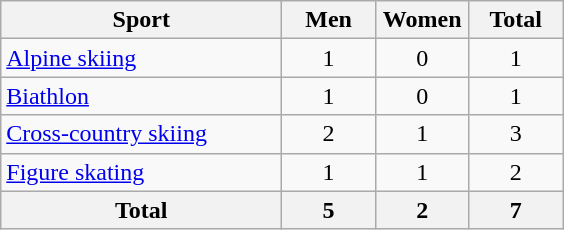<table class="wikitable sortable" style="text-align:center;">
<tr>
<th width=180>Sport</th>
<th width=55>Men</th>
<th width=55>Women</th>
<th width=55>Total</th>
</tr>
<tr>
<td align=left><a href='#'>Alpine skiing</a></td>
<td>1</td>
<td>0</td>
<td>1</td>
</tr>
<tr>
<td align=left><a href='#'>Biathlon</a></td>
<td>1</td>
<td>0</td>
<td>1</td>
</tr>
<tr>
<td align=left><a href='#'>Cross-country skiing</a></td>
<td>2</td>
<td>1</td>
<td>3</td>
</tr>
<tr>
<td align=left><a href='#'>Figure skating</a></td>
<td>1</td>
<td>1</td>
<td>2</td>
</tr>
<tr>
<th>Total</th>
<th>5</th>
<th>2</th>
<th>7</th>
</tr>
</table>
